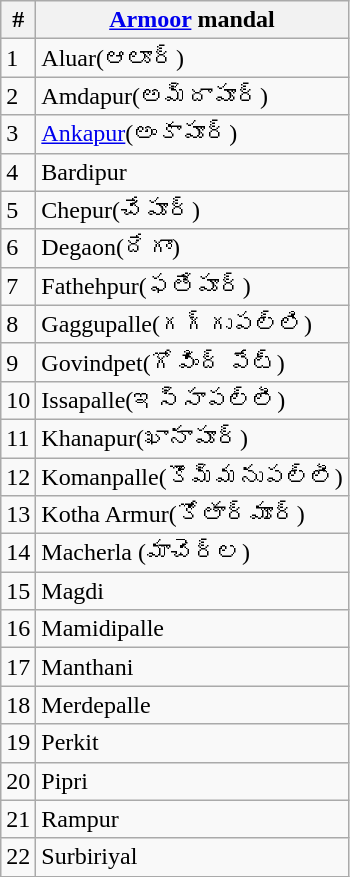<table class="wikitable">
<tr>
<th>#</th>
<th><a href='#'>Armoor</a> mandal</th>
</tr>
<tr>
<td>1</td>
<td>Aluar(ఆలూర్)</td>
</tr>
<tr>
<td>2</td>
<td>Amdapur(అమ్దాపూర్)</td>
</tr>
<tr>
<td>3</td>
<td><a href='#'>Ankapur</a>(అంకాపూర్)</td>
</tr>
<tr>
<td>4</td>
<td>Bardipur</td>
</tr>
<tr>
<td>5</td>
<td>Chepur(చేపూర్)</td>
</tr>
<tr>
<td>6</td>
<td>Degaon(దేగాం)</td>
</tr>
<tr>
<td>7</td>
<td>Fathehpur(ఫతేపూర్)</td>
</tr>
<tr>
<td>8</td>
<td>Gaggupalle(గగ్గుపల్లి)</td>
</tr>
<tr>
<td>9</td>
<td>Govindpet(గోవింద్ పేట్)</td>
</tr>
<tr>
<td>10</td>
<td>Issapalle(ఇస్సాపల్లీ)</td>
</tr>
<tr>
<td>11</td>
<td>Khanapur(ఖానాపూర్)</td>
</tr>
<tr>
<td>12</td>
<td>Komanpalle(కొమ్మనుపల్లీ)</td>
</tr>
<tr>
<td>13</td>
<td>Kotha Armur(కోతార్మూర్)</td>
</tr>
<tr>
<td>14</td>
<td>Macherla (మాచెర్ల)</td>
</tr>
<tr>
<td>15</td>
<td>Magdi</td>
</tr>
<tr>
<td>16</td>
<td>Mamidipalle</td>
</tr>
<tr>
<td>17</td>
<td>Manthani</td>
</tr>
<tr>
<td>18</td>
<td>Merdepalle</td>
</tr>
<tr>
<td>19</td>
<td>Perkit</td>
</tr>
<tr>
<td>20</td>
<td>Pipri</td>
</tr>
<tr>
<td>21</td>
<td>Rampur</td>
</tr>
<tr>
<td>22</td>
<td>Surbiriyal</td>
</tr>
</table>
